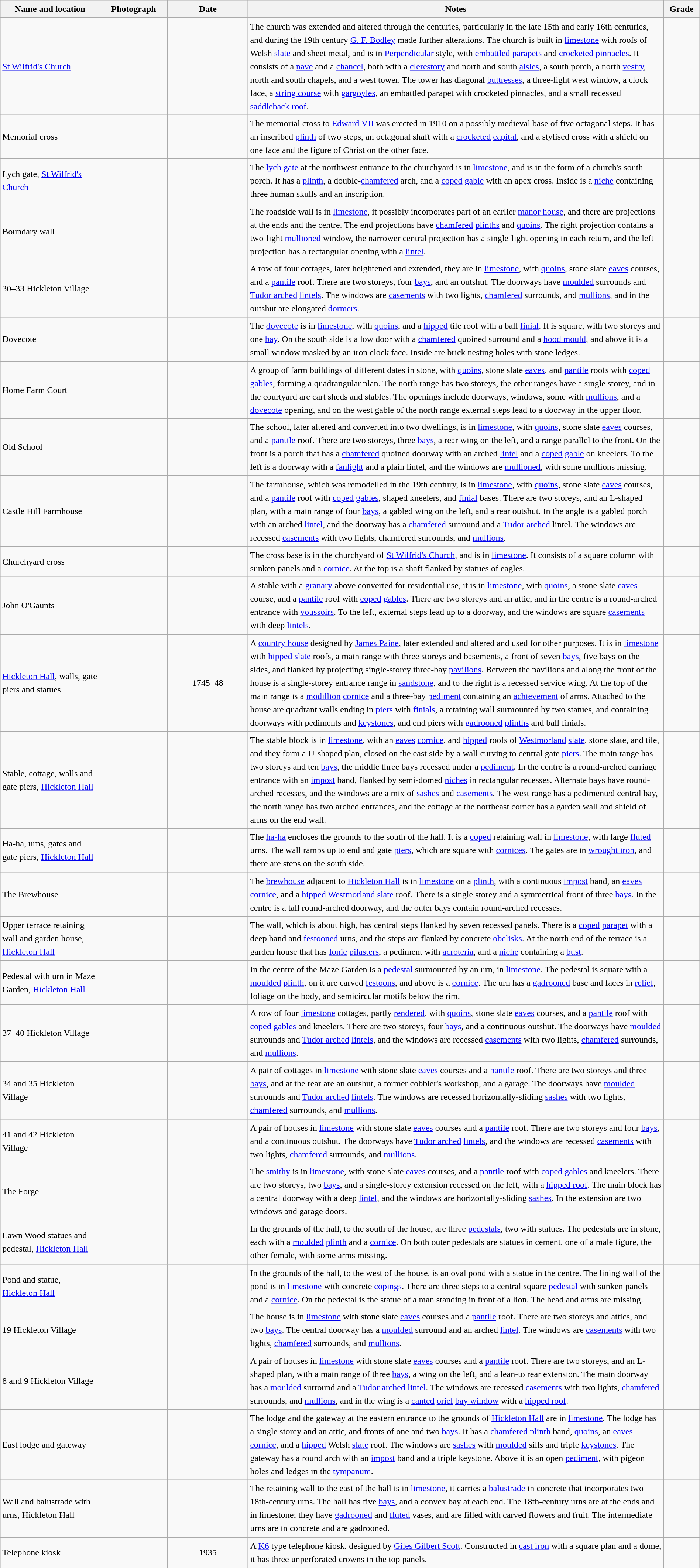<table class="wikitable sortable plainrowheaders" style="width:100%; border:0; text-align:left; line-height:150%;">
<tr>
<th scope="col"  style="width:150px">Name and location</th>
<th scope="col"  style="width:100px" class="unsortable">Photograph</th>
<th scope="col"  style="width:120px">Date</th>
<th scope="col"  style="width:650px" class="unsortable">Notes</th>
<th scope="col"  style="width:50px">Grade</th>
</tr>
<tr>
<td><a href='#'>St Wilfrid's Church</a><br><small></small></td>
<td></td>
<td align="center"></td>
<td>The church was extended and altered through the centuries, particularly in the late 15th and early 16th centuries, and during the 19th century <a href='#'>G. F. Bodley</a> made further alterations.  The church is built in <a href='#'>limestone</a> with roofs of Welsh <a href='#'>slate</a> and sheet metal, and is in <a href='#'>Perpendicular</a> style, with <a href='#'>embattled</a> <a href='#'>parapets</a> and <a href='#'>crocketed</a> <a href='#'>pinnacles</a>.  It consists of a <a href='#'>nave</a> and a <a href='#'>chancel</a>, both with a <a href='#'>clerestory</a> and north and south <a href='#'>aisles</a>, a south porch, a north <a href='#'>vestry</a>, north and south chapels, and a west tower.  The tower has diagonal <a href='#'>buttresses</a>, a three-light west window, a clock face, a <a href='#'>string course</a> with <a href='#'>gargoyles</a>, an embattled parapet with crocketed pinnacles, and a small recessed <a href='#'>saddleback roof</a>.</td>
<td align="center" ></td>
</tr>
<tr>
<td>Memorial cross<br><small></small></td>
<td></td>
<td align="center"></td>
<td>The memorial cross to <a href='#'>Edward VII</a> was erected in 1910 on a possibly medieval base of five octagonal steps.  It has an inscribed <a href='#'>plinth</a> of two steps, an octagonal shaft with a <a href='#'>crocketed</a> <a href='#'>capital</a>, and a stylised cross with a shield on one face and the figure of Christ on the other face.</td>
<td align="center" ></td>
</tr>
<tr>
<td>Lych gate, <a href='#'>St Wilfrid's Church</a><br><small></small></td>
<td></td>
<td align="center"></td>
<td>The <a href='#'>lych gate</a> at the northwest entrance to the churchyard is in <a href='#'>limestone</a>, and is in the form of a church's south porch.  It has a <a href='#'>plinth</a>, a double-<a href='#'>chamfered</a> arch, and a <a href='#'>coped</a> <a href='#'>gable</a> with an apex cross.  Inside is a <a href='#'>niche</a> containing three human skulls and an inscription.</td>
<td align="center" ></td>
</tr>
<tr>
<td>Boundary wall<br><small></small></td>
<td></td>
<td align="center"></td>
<td>The roadside wall is in <a href='#'>limestone</a>, it possibly incorporates part of an earlier <a href='#'>manor house</a>, and there are projections at the ends and the centre.  The end projections have <a href='#'>chamfered</a> <a href='#'>plinths</a> and <a href='#'>quoins</a>.  The right projection contains a two-light <a href='#'>mullioned</a> window, the narrower central projection has a single-light opening in each return, and the left projection has a rectangular opening with a <a href='#'>lintel</a>.</td>
<td align="center" ></td>
</tr>
<tr>
<td>30–33 Hickleton Village<br><small></small></td>
<td></td>
<td align="center"></td>
<td>A row of four cottages, later heightened and extended, they are in <a href='#'>limestone</a>, with <a href='#'>quoins</a>, stone slate <a href='#'>eaves</a> courses, and a <a href='#'>pantile</a> roof.  There are two storeys, four <a href='#'>bays</a>, and an outshut.  The doorways have <a href='#'>moulded</a> surrounds and <a href='#'>Tudor arched</a> <a href='#'>lintels</a>.   The windows are <a href='#'>casements</a> with two lights, <a href='#'>chamfered</a> surrounds, and <a href='#'>mullions</a>, and in the outshut are elongated <a href='#'>dormers</a>.</td>
<td align="center" ></td>
</tr>
<tr>
<td>Dovecote<br><small></small></td>
<td></td>
<td align="center"></td>
<td>The <a href='#'>dovecote</a> is in <a href='#'>limestone</a>, with <a href='#'>quoins</a>, and a <a href='#'>hipped</a> tile roof with a ball <a href='#'>finial</a>.  It is square, with two storeys and one <a href='#'>bay</a>.  On the south side is a low door with a <a href='#'>chamfered</a> quoined surround and a <a href='#'>hood mould</a>, and above it is a small window masked by an iron clock face.  Inside are brick nesting holes with stone ledges.</td>
<td align="center" ></td>
</tr>
<tr>
<td>Home Farm Court<br><small></small></td>
<td></td>
<td align="center"></td>
<td>A group of farm buildings of different dates in stone, with <a href='#'>quoins</a>, stone slate <a href='#'>eaves</a>, and <a href='#'>pantile</a> roofs with <a href='#'>coped</a> <a href='#'>gables</a>, forming a quadrangular plan.  The north range has two storeys, the other ranges have a single storey, and in the courtyard are cart sheds and stables.  The openings include doorways, windows, some with <a href='#'>mullions</a>, and a <a href='#'>dovecote</a> opening, and on the west gable of the north range external steps lead to a doorway in the upper floor.</td>
<td align="center" ></td>
</tr>
<tr>
<td>Old School<br><small></small></td>
<td></td>
<td align="center"></td>
<td>The school, later altered and converted into two dwellings, is in <a href='#'>limestone</a>, with <a href='#'>quoins</a>, stone slate <a href='#'>eaves</a> courses, and a <a href='#'>pantile</a> roof.  There are two storeys, three <a href='#'>bays</a>, a rear wing on the left, and a range parallel to the front.  On the front is a porch that has a <a href='#'>chamfered</a> quoined doorway with an arched <a href='#'>lintel</a> and a <a href='#'>coped</a> <a href='#'>gable</a> on kneelers.  To the left is a doorway with a <a href='#'>fanlight</a> and a plain lintel, and the windows are <a href='#'>mullioned</a>, with some mullions missing.</td>
<td align="center" ></td>
</tr>
<tr>
<td>Castle Hill Farmhouse<br><small></small></td>
<td></td>
<td align="center"></td>
<td>The farmhouse, which was remodelled in the 19th century, is in <a href='#'>limestone</a>, with <a href='#'>quoins</a>, stone slate <a href='#'>eaves</a> courses, and a <a href='#'>pantile</a> roof with <a href='#'>coped</a> <a href='#'>gables</a>, shaped kneelers, and <a href='#'>finial</a> bases.  There are two storeys, and an L-shaped plan, with a main range of four <a href='#'>bays</a>, a gabled wing on the left, and a rear outshut.  In the angle is a gabled porch with an arched <a href='#'>lintel</a>, and the doorway has a <a href='#'>chamfered</a> surround and a <a href='#'>Tudor arched</a> lintel.  The windows are recessed <a href='#'>casements</a> with two lights, chamfered surrounds, and <a href='#'>mullions</a>.</td>
<td align="center" ></td>
</tr>
<tr>
<td>Churchyard cross<br><small></small></td>
<td></td>
<td align="center"></td>
<td>The cross base is in the churchyard of <a href='#'>St Wilfrid's Church</a>, and is in <a href='#'>limestone</a>.  It consists of a square column with sunken panels and a <a href='#'>cornice</a>.  At the top  is a shaft flanked by statues of eagles.</td>
<td align="center" ></td>
</tr>
<tr>
<td>John O'Gaunts<br><small></small></td>
<td></td>
<td align="center"></td>
<td>A stable with a <a href='#'>granary</a> above converted for residential use, it is in <a href='#'>limestone</a>, with <a href='#'>quoins</a>, a stone slate <a href='#'>eaves</a> course, and a <a href='#'>pantile</a> roof with <a href='#'>coped</a> <a href='#'>gables</a>.  There are two storeys and an attic, and in the centre is a round-arched entrance with <a href='#'>voussoirs</a>.  To the left, external steps lead up to a doorway, and the windows are square <a href='#'>casements</a> with deep <a href='#'>lintels</a>.</td>
<td align="center" ></td>
</tr>
<tr>
<td><a href='#'>Hickleton Hall</a>, walls, gate piers and statues<br><small></small></td>
<td></td>
<td align="center">1745–48</td>
<td>A <a href='#'>country house</a> designed by <a href='#'>James Paine</a>, later extended and altered and used for other purposes.  It is in <a href='#'>limestone</a> with <a href='#'>hipped</a> <a href='#'>slate</a> roofs, a main range with three storeys and basements, a front of seven <a href='#'>bays</a>, five bays on the sides, and flanked by projecting single-storey three-bay <a href='#'>pavilions</a>.  Between the pavilions and along the front of the house is a single-storey entrance range in <a href='#'>sandstone</a>, and to the right is a recessed service wing.  At the top of the main range is a <a href='#'>modillion</a> <a href='#'>cornice</a> and a three-bay <a href='#'>pediment</a> containing an <a href='#'>achievement</a> of arms.  Attached to the house are quadrant walls ending in <a href='#'>piers</a> with <a href='#'>finials</a>, a retaining wall surmounted by two statues, and containing doorways with pediments and <a href='#'>keystones</a>, and end piers with <a href='#'>gadrooned</a> <a href='#'>plinths</a>  and ball finials.</td>
<td align="center" ></td>
</tr>
<tr>
<td>Stable, cottage, walls and gate piers, <a href='#'>Hickleton Hall</a><br><small></small></td>
<td></td>
<td align="center"></td>
<td>The stable block is in <a href='#'>limestone</a>, with an <a href='#'>eaves</a> <a href='#'>cornice</a>, and <a href='#'>hipped</a> roofs of <a href='#'>Westmorland</a> <a href='#'>slate</a>, stone slate, and tile, and they form a U-shaped plan, closed on the east side by a wall curving to central gate <a href='#'>piers</a>.  The main range has two storeys and ten <a href='#'>bays</a>, the middle three bays recessed under a <a href='#'>pediment</a>. In the centre is a round-arched carriage entrance with an <a href='#'>impost</a> band, flanked by semi-domed <a href='#'>niches</a> in rectangular recesses.  Alternate bays have round-arched recesses, and the windows are a mix of <a href='#'>sashes</a> and <a href='#'>casements</a>.  The west range has a pedimented central bay, the north range has two arched entrances, and the cottage at the northeast corner has a garden wall and shield of arms on the end wall.</td>
<td align="center" ></td>
</tr>
<tr>
<td>Ha-ha, urns, gates and gate piers, <a href='#'>Hickleton Hall</a><br><small></small></td>
<td></td>
<td align="center"></td>
<td>The <a href='#'>ha-ha</a> encloses the grounds to the south of the hall.  It is a <a href='#'>coped</a> retaining wall in <a href='#'>limestone</a>, with large <a href='#'>fluted</a> urns.  The wall ramps up to end and gate <a href='#'>piers</a>, which are square with <a href='#'>cornices</a>.  The gates are in <a href='#'>wrought iron</a>, and there are steps on the south side.</td>
<td align="center" ></td>
</tr>
<tr>
<td>The Brewhouse<br><small></small></td>
<td></td>
<td align="center"></td>
<td>The <a href='#'>brewhouse</a> adjacent to <a href='#'>Hickleton Hall</a> is in <a href='#'>limestone</a> on a <a href='#'>plinth</a>, with a continuous <a href='#'>impost</a> band, an <a href='#'>eaves</a> <a href='#'>cornice</a>, and a <a href='#'>hipped</a> <a href='#'>Westmorland</a> <a href='#'>slate</a> roof.  There is a single storey and a symmetrical front of three <a href='#'>bays</a>.  In the centre is a tall round-arched doorway, and the outer bays contain round-arched recesses.</td>
<td align="center" ></td>
</tr>
<tr>
<td>Upper terrace retaining wall and garden house, <a href='#'>Hickleton Hall</a><br><small></small></td>
<td></td>
<td align="center"></td>
<td>The wall, which is about  high, has central steps flanked by seven recessed panels.  There is a  <a href='#'>coped</a> <a href='#'>parapet</a> with a deep band and <a href='#'>festooned</a> urns, and the steps are flanked by concrete <a href='#'>obelisks</a>.  At the north end of the terrace is a garden house that has <a href='#'>Ionic</a> <a href='#'>pilasters</a>, a pediment with <a href='#'>acroteria</a>, and a <a href='#'>niche</a> containing a <a href='#'>bust</a>.</td>
<td align="center" ></td>
</tr>
<tr>
<td>Pedestal with urn in Maze Garden, <a href='#'>Hickleton Hall</a><br><small></small></td>
<td></td>
<td align="center"></td>
<td>In the centre of the Maze Garden is a <a href='#'>pedestal</a> surmounted by an urn, in <a href='#'>limestone</a>.  The pedestal is square with a <a href='#'>moulded</a> <a href='#'>plinth</a>, on it are carved <a href='#'>festoons</a>, and above is a <a href='#'>cornice</a>.  The urn has a <a href='#'>gadrooned</a> base and faces in <a href='#'>relief</a>, foliage on the body, and semicircular motifs below the rim.</td>
<td align="center" ></td>
</tr>
<tr>
<td>37–40 Hickleton Village<br><small></small></td>
<td></td>
<td align="center"></td>
<td>A row of four <a href='#'>limestone</a> cottages, partly <a href='#'>rendered</a>, with <a href='#'>quoins</a>, stone slate <a href='#'>eaves</a> courses, and a <a href='#'>pantile</a> roof with <a href='#'>coped</a> <a href='#'>gables</a> and kneelers.  There are two storeys, four <a href='#'>bays</a>, and a continuous outshut.  The doorways have <a href='#'>moulded</a> surrounds and <a href='#'>Tudor arched</a> <a href='#'>lintels</a>, and the windows are recessed <a href='#'>casements</a> with two lights, <a href='#'>chamfered</a> surrounds, and <a href='#'>mullions</a>.</td>
<td align="center" ></td>
</tr>
<tr>
<td>34 and 35 Hickleton Village<br><small></small></td>
<td></td>
<td align="center"></td>
<td>A pair of cottages in <a href='#'>limestone</a> with stone slate <a href='#'>eaves</a> courses and a <a href='#'>pantile</a> roof.  There are two storeys and three <a href='#'>bays</a>, and at the rear are an outshut, a former cobbler's workshop, and a garage.  The doorways have <a href='#'>moulded</a> surrounds and <a href='#'>Tudor arched</a> <a href='#'>lintels</a>.  The windows are recessed horizontally-sliding <a href='#'>sashes</a> with two lights, <a href='#'>chamfered</a> surrounds, and <a href='#'>mullions</a>.</td>
<td align="center" ></td>
</tr>
<tr>
<td>41 and 42 Hickleton Village<br><small></small></td>
<td></td>
<td align="center"></td>
<td>A pair of houses in <a href='#'>limestone</a> with stone slate <a href='#'>eaves</a> courses and a <a href='#'>pantile</a> roof.  There are two storeys and four <a href='#'>bays</a>, and a continuous outshut.  The doorways have <a href='#'>Tudor arched</a> <a href='#'>lintels</a>, and the windows are recessed <a href='#'>casements</a> with two lights, <a href='#'>chamfered</a> surrounds, and <a href='#'>mullions</a>.</td>
<td align="center" ></td>
</tr>
<tr>
<td>The Forge<br><small></small></td>
<td></td>
<td align="center"></td>
<td>The <a href='#'>smithy</a> is in <a href='#'>limestone</a>, with stone slate <a href='#'>eaves</a> courses, and a <a href='#'>pantile</a> roof with <a href='#'>coped</a> <a href='#'>gables</a> and kneelers.  There are two storeys, two <a href='#'>bays</a>, and a single-storey extension recessed on the left, with a <a href='#'>hipped roof</a>.  The main block has a central doorway with a deep <a href='#'>lintel</a>, and the windows are horizontally-sliding <a href='#'>sashes</a>.  In the extension are two windows and garage doors.</td>
<td align="center" ></td>
</tr>
<tr>
<td>Lawn Wood statues and pedestal, <a href='#'>Hickleton Hall</a><br><small></small></td>
<td></td>
<td align="center"></td>
<td>In the grounds of the hall, to the south of the house, are three <a href='#'>pedestals</a>, two with statues.  The pedestals are in stone, each with a <a href='#'>moulded</a> <a href='#'>plinth</a> and a <a href='#'>cornice</a>.  On both outer pedestals are statues in cement, one of a male figure, the other female, with some arms missing.</td>
<td align="center" ></td>
</tr>
<tr>
<td>Pond and statue, <a href='#'>Hickleton Hall</a><br><small></small></td>
<td></td>
<td align="center"></td>
<td>In the grounds of the hall, to the west of the house, is an oval pond with a statue in the centre.  The lining wall of the pond is in <a href='#'>limestone</a> with concrete <a href='#'>copings</a>.  There are three steps to a central square <a href='#'>pedestal</a> with sunken panels and a <a href='#'>cornice</a>.  On the pedestal is the statue of a man standing in front of a lion. The head and arms are missing.</td>
<td align="center" ></td>
</tr>
<tr>
<td>19 Hickleton Village<br><small></small></td>
<td></td>
<td align="center"></td>
<td>The house is in <a href='#'>limestone</a> with stone slate <a href='#'>eaves</a> courses and a <a href='#'>pantile</a> roof.  There are two storeys and attics, and two <a href='#'>bays</a>.  The central doorway has a <a href='#'>moulded</a> surround and an arched <a href='#'>lintel</a>.  The windows are <a href='#'>casements</a> with two lights, <a href='#'>chamfered</a> surrounds, and <a href='#'>mullions</a>.</td>
<td align="center" ></td>
</tr>
<tr>
<td>8 and 9 Hickleton Village<br><small></small></td>
<td></td>
<td align="center"></td>
<td>A pair of houses in <a href='#'>limestone</a> with stone slate <a href='#'>eaves</a> courses and a <a href='#'>pantile</a> roof.  There are two storeys, and an L-shaped plan, with a main range of three <a href='#'>bays</a>, a wing on the left, and a lean-to rear extension.  The main doorway has a <a href='#'>moulded</a> surround and a <a href='#'>Tudor arched</a> <a href='#'>lintel</a>.  The windows are recessed <a href='#'>casements</a> with two lights, <a href='#'>chamfered</a> surrounds, and <a href='#'>mullions</a>, and in the wing is a <a href='#'>canted</a> <a href='#'>oriel</a> <a href='#'>bay window</a> with a <a href='#'>hipped roof</a>.</td>
<td align="center" ></td>
</tr>
<tr>
<td>East lodge and gateway<br><small></small></td>
<td></td>
<td align="center"></td>
<td>The lodge and the gateway at the eastern entrance to the grounds of <a href='#'>Hickleton Hall</a> are in <a href='#'>limestone</a>.  The lodge has a single storey and an attic, and fronts of one and two <a href='#'>bays</a>.  It has a <a href='#'>chamfered</a> <a href='#'>plinth</a> band, <a href='#'>quoins</a>, an <a href='#'>eaves</a> <a href='#'>cornice</a>, and a <a href='#'>hipped</a> Welsh <a href='#'>slate</a> roof. The windows are <a href='#'>sashes</a> with <a href='#'>moulded</a> sills and triple <a href='#'>keystones</a>.  The gateway has a round arch with an <a href='#'>impost</a> band and a triple keystone.  Above it is an open <a href='#'>pediment</a>, with pigeon holes and ledges in the <a href='#'>tympanum</a>.</td>
<td align="center" ></td>
</tr>
<tr>
<td>Wall and balustrade with urns, Hickleton Hall<br><small></small></td>
<td></td>
<td align="center"></td>
<td>The retaining wall to the east of the hall is in <a href='#'>limestone</a>, it carries a <a href='#'>balustrade</a> in concrete that incorporates two 18th-century urns.  The hall has five <a href='#'>bays</a>, and a convex bay at each end.  The 18th-century urns are at the ends and in limestone; they have <a href='#'>gadrooned</a> and <a href='#'>fluted</a> vases, and are filled with carved flowers and fruit.  The intermediate urns are in concrete and are gadrooned.</td>
<td align="center" ></td>
</tr>
<tr>
<td>Telephone kiosk<br><small></small></td>
<td></td>
<td align="center">1935</td>
<td>A <a href='#'>K6</a> type telephone kiosk, designed by <a href='#'>Giles Gilbert Scott</a>.  Constructed in <a href='#'>cast iron</a> with a square plan and a dome, it has three unperforated crowns in the top panels.</td>
<td align="center" ></td>
</tr>
<tr>
</tr>
</table>
